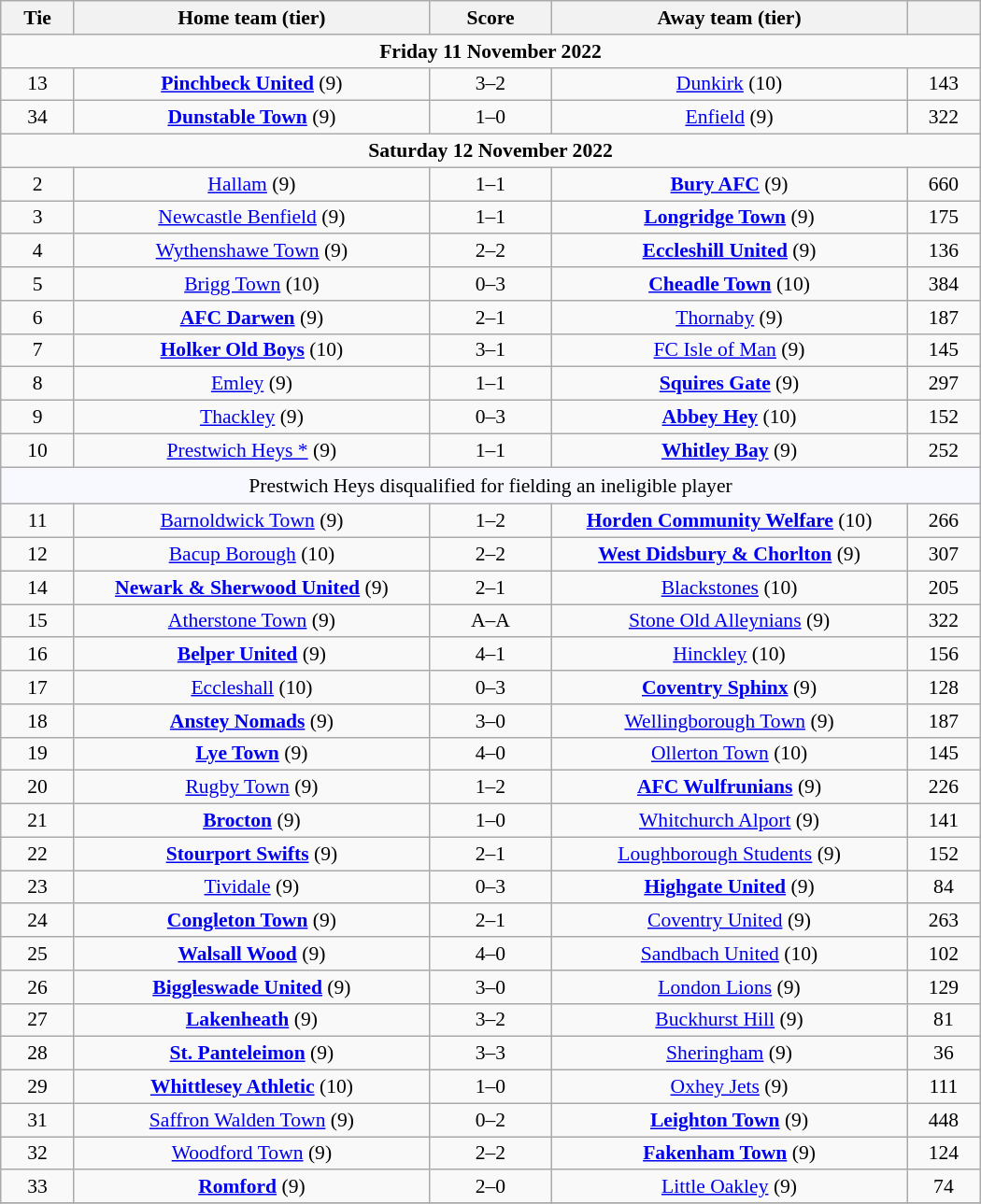<table class="wikitable" style="width:700px;text-align:center;font-size:90%">
<tr>
<th scope="col" style="width: 7.50%">Tie</th>
<th scope="col" style="width:36.25%">Home team (tier)</th>
<th scope="col" style="width:12.50%">Score</th>
<th scope="col" style="width:36.25%">Away team (tier)</th>
<th scope="col" style="width: 7.50%"></th>
</tr>
<tr>
<td colspan="5"><strong>Friday 11 November 2022</strong></td>
</tr>
<tr>
<td>13</td>
<td><strong><a href='#'>Pinchbeck United</a></strong> (9)</td>
<td>3–2</td>
<td><a href='#'>Dunkirk</a> (10)</td>
<td>143</td>
</tr>
<tr>
<td>34</td>
<td><strong><a href='#'>Dunstable Town</a></strong> (9)</td>
<td>1–0</td>
<td><a href='#'>Enfield</a> (9)</td>
<td>322</td>
</tr>
<tr>
<td colspan="5"><strong>Saturday 12 November 2022</strong></td>
</tr>
<tr>
<td>2</td>
<td><a href='#'>Hallam</a> (9)</td>
<td>1–1 </td>
<td><strong><a href='#'>Bury AFC</a></strong> (9)</td>
<td>660</td>
</tr>
<tr>
<td>3</td>
<td><a href='#'>Newcastle Benfield</a> (9)</td>
<td>1–1 </td>
<td><strong><a href='#'>Longridge Town</a></strong> (9)</td>
<td>175</td>
</tr>
<tr>
<td>4</td>
<td><a href='#'>Wythenshawe Town</a> (9)</td>
<td>2–2 </td>
<td><strong><a href='#'>Eccleshill United</a></strong> (9)</td>
<td>136</td>
</tr>
<tr>
<td>5</td>
<td><a href='#'>Brigg Town</a> (10)</td>
<td>0–3</td>
<td><strong><a href='#'>Cheadle Town</a></strong> (10)</td>
<td>384</td>
</tr>
<tr>
<td>6</td>
<td><strong><a href='#'>AFC Darwen</a></strong> (9)</td>
<td>2–1</td>
<td><a href='#'>Thornaby</a> (9)</td>
<td>187</td>
</tr>
<tr>
<td>7</td>
<td><strong><a href='#'>Holker Old Boys</a></strong> (10)</td>
<td>3–1</td>
<td><a href='#'>FC Isle of Man</a> (9)</td>
<td>145</td>
</tr>
<tr>
<td>8</td>
<td><a href='#'>Emley</a> (9)</td>
<td>1–1 </td>
<td><strong><a href='#'>Squires Gate</a></strong> (9)</td>
<td>297</td>
</tr>
<tr>
<td>9</td>
<td><a href='#'>Thackley</a> (9)</td>
<td>0–3</td>
<td><strong><a href='#'>Abbey Hey</a></strong> (10)</td>
<td>152</td>
</tr>
<tr>
<td>10</td>
<td><a href='#'>Prestwich Heys *</a> (9)</td>
<td>1–1 </td>
<td><strong><a href='#'>Whitley Bay</a></strong> (9)</td>
<td>252</td>
</tr>
<tr>
<td colspan="5" style="background:GhostWhite;height:20px;text-align:center">Prestwich Heys disqualified for fielding an ineligible player</td>
</tr>
<tr>
<td>11</td>
<td><a href='#'>Barnoldwick Town</a> (9)</td>
<td>1–2</td>
<td><strong><a href='#'>Horden Community Welfare</a></strong> (10)</td>
<td>266</td>
</tr>
<tr>
<td>12</td>
<td><a href='#'>Bacup Borough</a> (10)</td>
<td>2–2 </td>
<td><strong><a href='#'>West Didsbury & Chorlton</a></strong> (9)</td>
<td>307</td>
</tr>
<tr>
<td>14</td>
<td><strong><a href='#'>Newark & Sherwood United</a></strong> (9)</td>
<td>2–1</td>
<td><a href='#'>Blackstones</a> (10)</td>
<td>205</td>
</tr>
<tr>
<td>15</td>
<td><a href='#'>Atherstone Town</a> (9)</td>
<td>A–A</td>
<td><a href='#'>Stone Old Alleynians</a> (9)</td>
<td>322</td>
</tr>
<tr>
<td>16</td>
<td><strong><a href='#'>Belper United</a></strong> (9)</td>
<td>4–1</td>
<td><a href='#'>Hinckley</a> (10)</td>
<td>156</td>
</tr>
<tr>
<td>17</td>
<td><a href='#'>Eccleshall</a> (10)</td>
<td>0–3</td>
<td><strong><a href='#'>Coventry Sphinx</a></strong> (9)</td>
<td>128</td>
</tr>
<tr>
<td>18</td>
<td><strong><a href='#'>Anstey Nomads</a></strong> (9)</td>
<td>3–0</td>
<td><a href='#'>Wellingborough Town</a> (9)</td>
<td>187</td>
</tr>
<tr>
<td>19</td>
<td><strong><a href='#'>Lye Town</a></strong> (9)</td>
<td>4–0</td>
<td><a href='#'>Ollerton Town</a> (10)</td>
<td>145</td>
</tr>
<tr>
<td>20</td>
<td><a href='#'>Rugby Town</a> (9)</td>
<td>1–2</td>
<td><strong><a href='#'>AFC Wulfrunians</a></strong> (9)</td>
<td>226</td>
</tr>
<tr>
<td>21</td>
<td><strong><a href='#'>Brocton</a></strong> (9)</td>
<td>1–0</td>
<td><a href='#'>Whitchurch Alport</a> (9)</td>
<td>141</td>
</tr>
<tr>
<td>22</td>
<td><strong><a href='#'>Stourport Swifts</a></strong> (9)</td>
<td>2–1</td>
<td><a href='#'>Loughborough Students</a> (9)</td>
<td>152</td>
</tr>
<tr>
<td>23</td>
<td><a href='#'>Tividale</a> (9)</td>
<td>0–3</td>
<td><strong><a href='#'>Highgate United</a></strong> (9)</td>
<td>84</td>
</tr>
<tr>
<td>24</td>
<td><strong><a href='#'>Congleton Town</a></strong> (9)</td>
<td>2–1</td>
<td><a href='#'>Coventry United</a> (9)</td>
<td>263</td>
</tr>
<tr>
<td>25</td>
<td><strong><a href='#'>Walsall Wood</a></strong> (9)</td>
<td>4–0</td>
<td><a href='#'>Sandbach United</a> (10)</td>
<td>102</td>
</tr>
<tr>
<td>26</td>
<td><strong><a href='#'>Biggleswade United</a></strong> (9)</td>
<td>3–0</td>
<td><a href='#'>London Lions</a> (9)</td>
<td>129</td>
</tr>
<tr>
<td>27</td>
<td><strong><a href='#'>Lakenheath</a></strong> (9)</td>
<td>3–2</td>
<td><a href='#'>Buckhurst Hill</a> (9)</td>
<td>81</td>
</tr>
<tr>
<td>28</td>
<td><strong><a href='#'>St. Panteleimon</a></strong> (9)</td>
<td>3–3 </td>
<td><a href='#'>Sheringham</a> (9)</td>
<td>36</td>
</tr>
<tr>
<td>29</td>
<td><strong><a href='#'>Whittlesey Athletic</a></strong> (10)</td>
<td>1–0</td>
<td><a href='#'>Oxhey Jets</a> (9)</td>
<td>111</td>
</tr>
<tr>
<td>31</td>
<td><a href='#'>Saffron Walden Town</a> (9)</td>
<td>0–2</td>
<td><strong><a href='#'>Leighton Town</a></strong> (9)</td>
<td>448</td>
</tr>
<tr>
<td>32</td>
<td><a href='#'>Woodford Town</a> (9)</td>
<td>2–2 </td>
<td><strong><a href='#'>Fakenham Town</a></strong> (9)</td>
<td>124</td>
</tr>
<tr>
<td>33</td>
<td><strong><a href='#'>Romford</a></strong> (9)</td>
<td>2–0</td>
<td><a href='#'>Little Oakley</a> (9)</td>
<td>74</td>
</tr>
<tr>
</tr>
</table>
